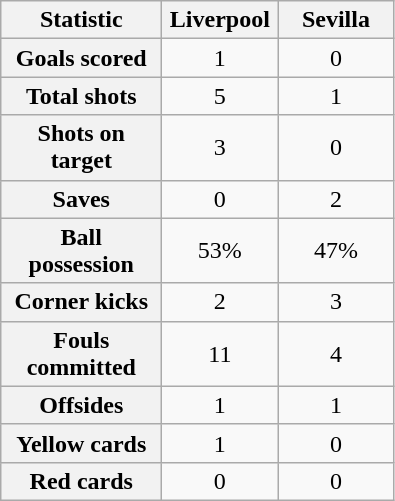<table class="wikitable plainrowheaders" style="text-align:center">
<tr>
<th scope="col" style="width:100px">Statistic</th>
<th scope="col" style="width:70px">Liverpool</th>
<th scope="col" style="width:70px">Sevilla</th>
</tr>
<tr>
<th scope=row>Goals scored</th>
<td>1</td>
<td>0</td>
</tr>
<tr>
<th scope=row>Total shots</th>
<td>5</td>
<td>1</td>
</tr>
<tr>
<th scope=row>Shots on target</th>
<td>3</td>
<td>0</td>
</tr>
<tr>
<th scope=row>Saves</th>
<td>0</td>
<td>2</td>
</tr>
<tr>
<th scope=row>Ball possession</th>
<td>53%</td>
<td>47%</td>
</tr>
<tr>
<th scope=row>Corner kicks</th>
<td>2</td>
<td>3</td>
</tr>
<tr>
<th scope=row>Fouls committed</th>
<td>11</td>
<td>4</td>
</tr>
<tr>
<th scope=row>Offsides</th>
<td>1</td>
<td>1</td>
</tr>
<tr>
<th scope=row>Yellow cards</th>
<td>1</td>
<td>0</td>
</tr>
<tr>
<th scope=row>Red cards</th>
<td>0</td>
<td>0</td>
</tr>
</table>
